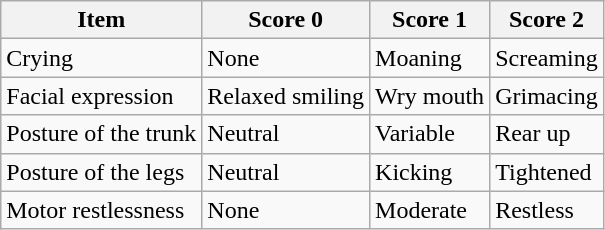<table class="wikitable" border="1">
<tr>
<th>Item</th>
<th>Score 0</th>
<th>Score 1</th>
<th>Score 2</th>
</tr>
<tr>
<td>Crying</td>
<td>None</td>
<td>Moaning</td>
<td>Screaming</td>
</tr>
<tr>
<td>Facial expression</td>
<td>Relaxed smiling</td>
<td>Wry mouth</td>
<td>Grimacing</td>
</tr>
<tr>
<td>Posture of the trunk</td>
<td>Neutral</td>
<td>Variable</td>
<td>Rear up</td>
</tr>
<tr>
<td>Posture of the legs</td>
<td>Neutral</td>
<td>Kicking</td>
<td>Tightened</td>
</tr>
<tr>
<td>Motor restlessness</td>
<td>None</td>
<td>Moderate</td>
<td>Restless</td>
</tr>
</table>
